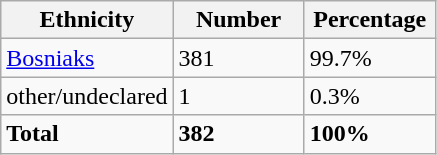<table class="wikitable">
<tr>
<th width="100px">Ethnicity</th>
<th width="80px">Number</th>
<th width="80px">Percentage</th>
</tr>
<tr>
<td><a href='#'>Bosniaks</a></td>
<td>381</td>
<td>99.7%</td>
</tr>
<tr>
<td>other/undeclared</td>
<td>1</td>
<td>0.3%</td>
</tr>
<tr>
<td><strong>Total</strong></td>
<td><strong>382</strong></td>
<td><strong>100%</strong></td>
</tr>
</table>
